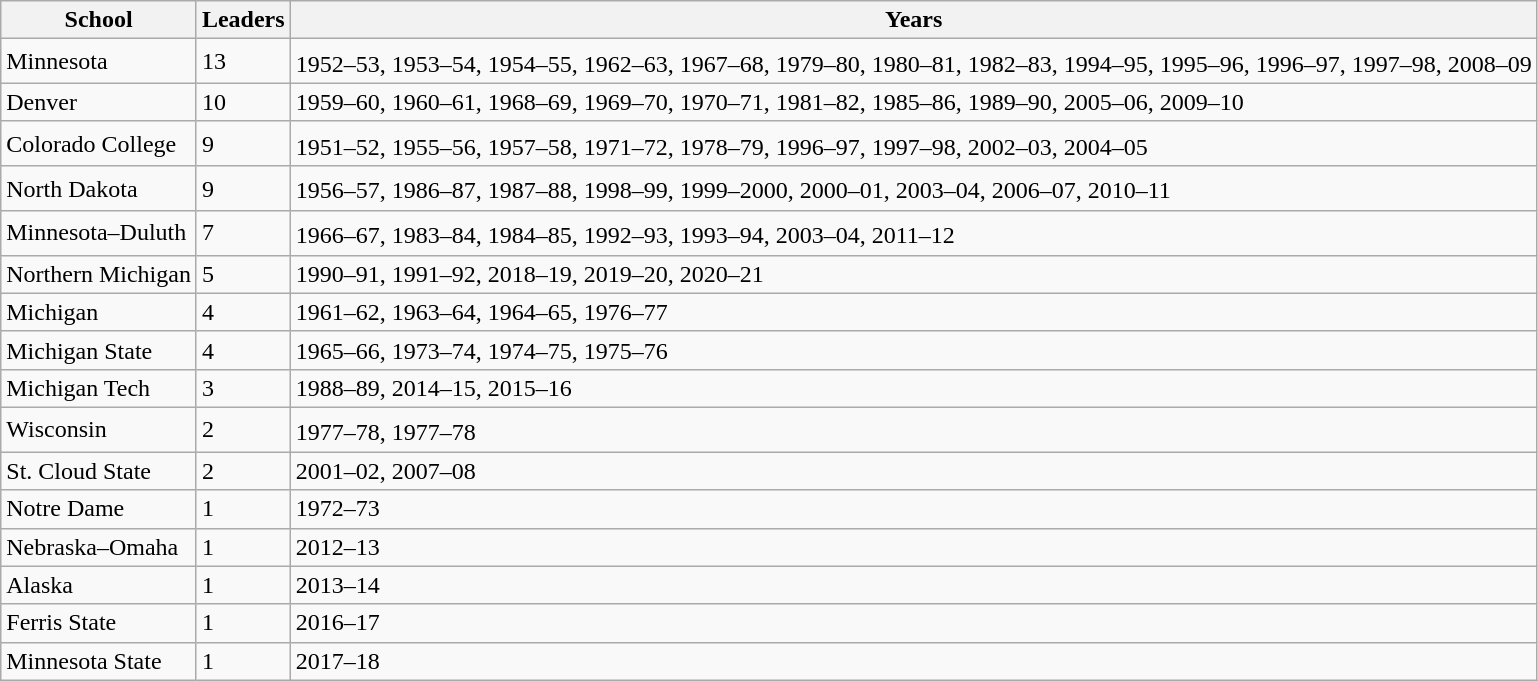<table class="wikitable sortable">
<tr>
<th>School</th>
<th>Leaders</th>
<th>Years</th>
</tr>
<tr>
<td>Minnesota</td>
<td>13</td>
<td>1952–53, 1953–54, 1954–55, 1962–63, 1967–68, 1979–80, 1980–81, 1982–83, 1994–95, 1995–96, 1996–97<sup></sup>, 1997–98<sup></sup>, 2008–09</td>
</tr>
<tr>
<td>Denver</td>
<td>10</td>
<td>1959–60, 1960–61, 1968–69, 1969–70, 1970–71, 1981–82, 1985–86, 1989–90, 2005–06, 2009–10</td>
</tr>
<tr>
<td>Colorado College</td>
<td>9</td>
<td>1951–52, 1955–56, 1957–58, 1971–72, 1978–79, 1996–97<sup></sup>, 1997–98<sup></sup>, 2002–03, 2004–05</td>
</tr>
<tr>
<td>North Dakota</td>
<td>9</td>
<td>1956–57, 1986–87, 1987–88, 1998–99, 1999–2000, 2000–01, 2003–04<sup></sup>, 2006–07, 2010–11</td>
</tr>
<tr>
<td>Minnesota–Duluth</td>
<td>7</td>
<td>1966–67, 1983–84, 1984–85, 1992–93, 1993–94, 2003–04<sup></sup>, 2011–12</td>
</tr>
<tr>
<td>Northern Michigan</td>
<td>5</td>
<td>1990–91, 1991–92, 2018–19, 2019–20, 2020–21</td>
</tr>
<tr>
<td>Michigan</td>
<td>4</td>
<td>1961–62, 1963–64, 1964–65, 1976–77</td>
</tr>
<tr>
<td>Michigan State</td>
<td>4</td>
<td>1965–66, 1973–74, 1974–75, 1975–76</td>
</tr>
<tr>
<td>Michigan Tech</td>
<td>3</td>
<td>1988–89, 2014–15, 2015–16</td>
</tr>
<tr>
<td>Wisconsin</td>
<td>2</td>
<td>1977–78<sup></sup>, 1977–78<sup></sup></td>
</tr>
<tr>
<td>St. Cloud State</td>
<td>2</td>
<td>2001–02, 2007–08</td>
</tr>
<tr>
<td>Notre Dame</td>
<td>1</td>
<td>1972–73</td>
</tr>
<tr>
<td>Nebraska–Omaha</td>
<td>1</td>
<td>2012–13</td>
</tr>
<tr>
<td>Alaska</td>
<td>1</td>
<td>2013–14</td>
</tr>
<tr>
<td>Ferris State</td>
<td>1</td>
<td>2016–17</td>
</tr>
<tr>
<td>Minnesota State</td>
<td>1</td>
<td>2017–18</td>
</tr>
</table>
